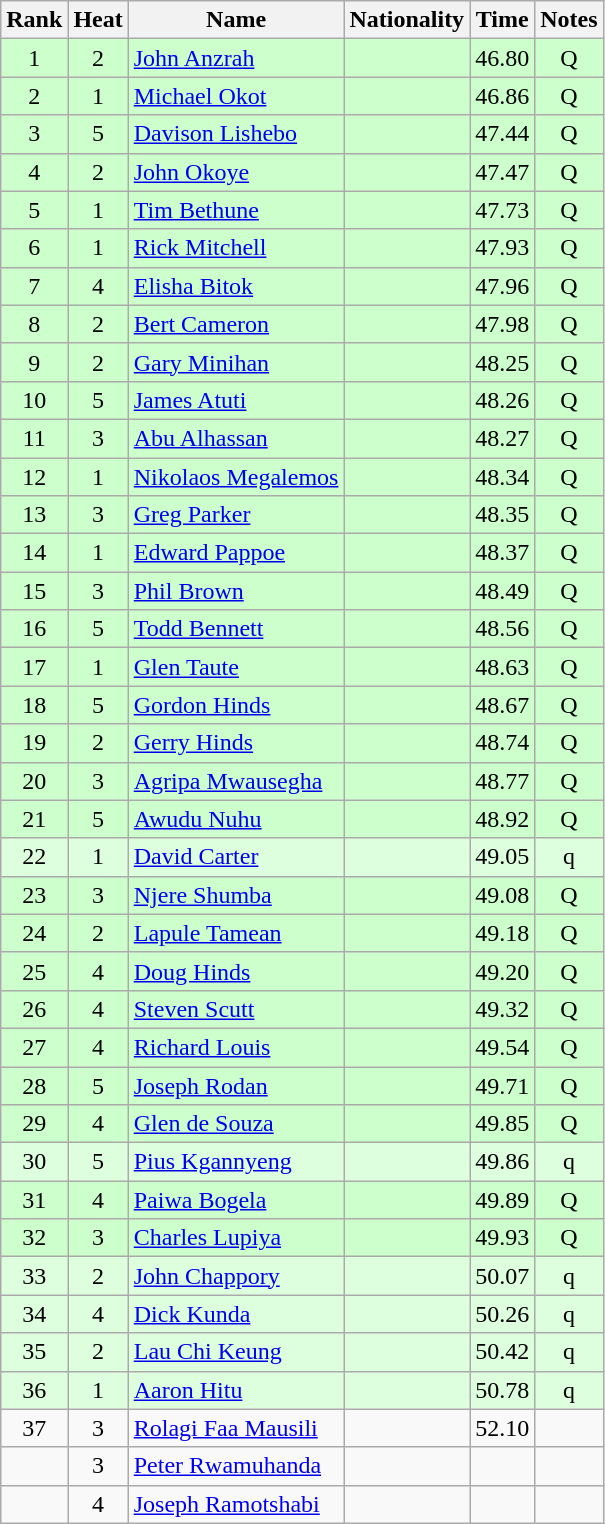<table class="wikitable sortable" style="text-align:center">
<tr>
<th>Rank</th>
<th>Heat</th>
<th>Name</th>
<th>Nationality</th>
<th>Time</th>
<th>Notes</th>
</tr>
<tr bgcolor=ccffcc>
<td>1</td>
<td>2</td>
<td align=left><a href='#'>John Anzrah</a></td>
<td align=left></td>
<td>46.80</td>
<td>Q</td>
</tr>
<tr bgcolor=ccffcc>
<td>2</td>
<td>1</td>
<td align=left><a href='#'>Michael Okot</a></td>
<td align=left></td>
<td>46.86</td>
<td>Q</td>
</tr>
<tr bgcolor=ccffcc>
<td>3</td>
<td>5</td>
<td align=left><a href='#'>Davison Lishebo</a></td>
<td align=left></td>
<td>47.44</td>
<td>Q</td>
</tr>
<tr bgcolor=ccffcc>
<td>4</td>
<td>2</td>
<td align=left><a href='#'>John Okoye</a></td>
<td align=left></td>
<td>47.47</td>
<td>Q</td>
</tr>
<tr bgcolor=ccffcc>
<td>5</td>
<td>1</td>
<td align=left><a href='#'>Tim Bethune</a></td>
<td align=left></td>
<td>47.73</td>
<td>Q</td>
</tr>
<tr bgcolor=ccffcc>
<td>6</td>
<td>1</td>
<td align=left><a href='#'>Rick Mitchell</a></td>
<td align=left></td>
<td>47.93</td>
<td>Q</td>
</tr>
<tr bgcolor=ccffcc>
<td>7</td>
<td>4</td>
<td align=left><a href='#'>Elisha Bitok</a></td>
<td align=left></td>
<td>47.96</td>
<td>Q</td>
</tr>
<tr bgcolor=ccffcc>
<td>8</td>
<td>2</td>
<td align=left><a href='#'>Bert Cameron</a></td>
<td align=left></td>
<td>47.98</td>
<td>Q</td>
</tr>
<tr bgcolor=ccffcc>
<td>9</td>
<td>2</td>
<td align=left><a href='#'>Gary Minihan</a></td>
<td align=left></td>
<td>48.25</td>
<td>Q</td>
</tr>
<tr bgcolor=ccffcc>
<td>10</td>
<td>5</td>
<td align=left><a href='#'>James Atuti</a></td>
<td align=left></td>
<td>48.26</td>
<td>Q</td>
</tr>
<tr bgcolor=ccffcc>
<td>11</td>
<td>3</td>
<td align=left><a href='#'>Abu Alhassan</a></td>
<td align=left></td>
<td>48.27</td>
<td>Q</td>
</tr>
<tr bgcolor=ccffcc>
<td>12</td>
<td>1</td>
<td align=left><a href='#'>Nikolaos Megalemos</a></td>
<td align=left></td>
<td>48.34</td>
<td>Q</td>
</tr>
<tr bgcolor=ccffcc>
<td>13</td>
<td>3</td>
<td align=left><a href='#'>Greg Parker</a></td>
<td align=left></td>
<td>48.35</td>
<td>Q</td>
</tr>
<tr bgcolor=ccffcc>
<td>14</td>
<td>1</td>
<td align=left><a href='#'>Edward Pappoe</a></td>
<td align=left></td>
<td>48.37</td>
<td>Q</td>
</tr>
<tr bgcolor=ccffcc>
<td>15</td>
<td>3</td>
<td align=left><a href='#'>Phil Brown</a></td>
<td align=left></td>
<td>48.49</td>
<td>Q</td>
</tr>
<tr bgcolor=ccffcc>
<td>16</td>
<td>5</td>
<td align=left><a href='#'>Todd Bennett</a></td>
<td align=left></td>
<td>48.56</td>
<td>Q</td>
</tr>
<tr bgcolor=ccffcc>
<td>17</td>
<td>1</td>
<td align=left><a href='#'>Glen Taute</a></td>
<td align=left></td>
<td>48.63</td>
<td>Q</td>
</tr>
<tr bgcolor=ccffcc>
<td>18</td>
<td>5</td>
<td align=left><a href='#'>Gordon Hinds</a></td>
<td align=left></td>
<td>48.67</td>
<td>Q</td>
</tr>
<tr bgcolor=ccffcc>
<td>19</td>
<td>2</td>
<td align=left><a href='#'>Gerry Hinds</a></td>
<td align=left></td>
<td>48.74</td>
<td>Q</td>
</tr>
<tr bgcolor=ccffcc>
<td>20</td>
<td>3</td>
<td align=left><a href='#'>Agripa Mwausegha</a></td>
<td align=left></td>
<td>48.77</td>
<td>Q</td>
</tr>
<tr bgcolor=ccffcc>
<td>21</td>
<td>5</td>
<td align=left><a href='#'>Awudu Nuhu</a></td>
<td align=left></td>
<td>48.92</td>
<td>Q</td>
</tr>
<tr bgcolor=ddffdd>
<td>22</td>
<td>1</td>
<td align=left><a href='#'>David Carter</a></td>
<td align=left></td>
<td>49.05</td>
<td>q</td>
</tr>
<tr bgcolor=ccffcc>
<td>23</td>
<td>3</td>
<td align=left><a href='#'>Njere Shumba</a></td>
<td align=left></td>
<td>49.08</td>
<td>Q</td>
</tr>
<tr bgcolor=ccffcc>
<td>24</td>
<td>2</td>
<td align=left><a href='#'>Lapule Tamean</a></td>
<td align=left></td>
<td>49.18</td>
<td>Q</td>
</tr>
<tr bgcolor=ccffcc>
<td>25</td>
<td>4</td>
<td align=left><a href='#'>Doug Hinds</a></td>
<td align=left></td>
<td>49.20</td>
<td>Q</td>
</tr>
<tr bgcolor=ccffcc>
<td>26</td>
<td>4</td>
<td align=left><a href='#'>Steven Scutt</a></td>
<td align=left></td>
<td>49.32</td>
<td>Q</td>
</tr>
<tr bgcolor=ccffcc>
<td>27</td>
<td>4</td>
<td align=left><a href='#'>Richard Louis</a></td>
<td align=left></td>
<td>49.54</td>
<td>Q</td>
</tr>
<tr bgcolor=ccffcc>
<td>28</td>
<td>5</td>
<td align=left><a href='#'>Joseph Rodan</a></td>
<td align=left></td>
<td>49.71</td>
<td>Q</td>
</tr>
<tr bgcolor=ccffcc>
<td>29</td>
<td>4</td>
<td align=left><a href='#'>Glen de Souza</a></td>
<td align=left></td>
<td>49.85</td>
<td>Q</td>
</tr>
<tr bgcolor=ddffdd>
<td>30</td>
<td>5</td>
<td align=left><a href='#'>Pius Kgannyeng</a></td>
<td align=left></td>
<td>49.86</td>
<td>q</td>
</tr>
<tr bgcolor=ccffcc>
<td>31</td>
<td>4</td>
<td align=left><a href='#'>Paiwa Bogela</a></td>
<td align=left></td>
<td>49.89</td>
<td>Q</td>
</tr>
<tr bgcolor=ccffcc>
<td>32</td>
<td>3</td>
<td align=left><a href='#'>Charles Lupiya</a></td>
<td align=left></td>
<td>49.93</td>
<td>Q</td>
</tr>
<tr bgcolor=ddffdd>
<td>33</td>
<td>2</td>
<td align=left><a href='#'>John Chappory</a></td>
<td align=left></td>
<td>50.07</td>
<td>q</td>
</tr>
<tr bgcolor=ddffdd>
<td>34</td>
<td>4</td>
<td align=left><a href='#'>Dick Kunda</a></td>
<td align=left></td>
<td>50.26</td>
<td>q</td>
</tr>
<tr bgcolor=ddffdd>
<td>35</td>
<td>2</td>
<td align=left><a href='#'>Lau Chi Keung</a></td>
<td align=left></td>
<td>50.42</td>
<td>q</td>
</tr>
<tr bgcolor=ddffdd>
<td>36</td>
<td>1</td>
<td align=left><a href='#'>Aaron Hitu</a></td>
<td align=left></td>
<td>50.78</td>
<td>q</td>
</tr>
<tr>
<td>37</td>
<td>3</td>
<td align=left><a href='#'>Rolagi Faa Mausili</a></td>
<td align=left></td>
<td>52.10</td>
<td></td>
</tr>
<tr>
<td></td>
<td>3</td>
<td align=left><a href='#'>Peter Rwamuhanda</a></td>
<td align=left></td>
<td></td>
<td></td>
</tr>
<tr>
<td></td>
<td>4</td>
<td align=left><a href='#'>Joseph Ramotshabi</a></td>
<td align=left></td>
<td></td>
<td></td>
</tr>
</table>
